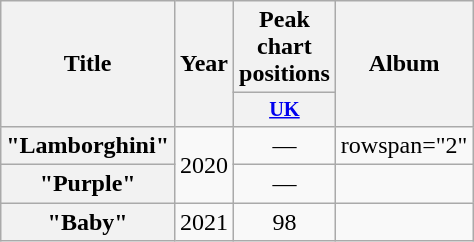<table class="wikitable plainrowheaders" style="text-align:center;">
<tr>
<th scope="col" rowspan="2">Title</th>
<th scope="col" rowspan="2">Year</th>
<th scope="col" colspan="1">Peak chart positions</th>
<th scope="col" rowspan="2">Album</th>
</tr>
<tr>
<th scope="col" style="width:3em;font-size:85%;"><a href='#'>UK</a><br></th>
</tr>
<tr>
<th scope="row">"Lamborghini"<br></th>
<td rowspan="2">2020</td>
<td>—</td>
<td>rowspan="2" </td>
</tr>
<tr>
<th scope="row">"Purple"<br></th>
<td>—</td>
</tr>
<tr>
<th scope="row">"Baby"<br></th>
<td rowspan="2">2021</td>
<td>98</td>
<td></td>
</tr>
</table>
